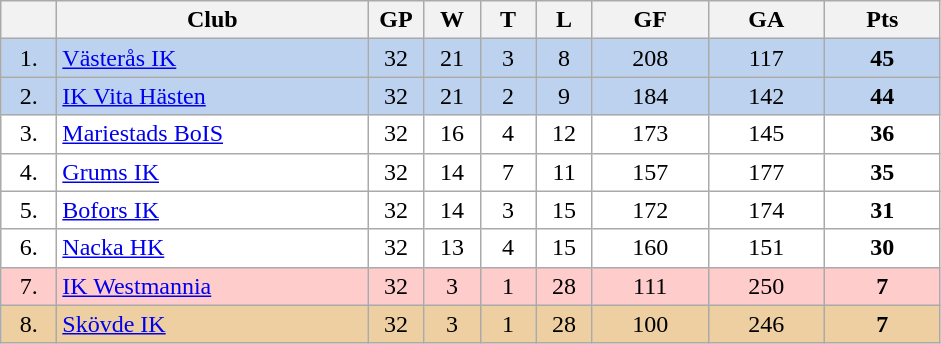<table class="wikitable">
<tr>
<th width="30"></th>
<th width="200">Club</th>
<th width="30">GP</th>
<th width="30">W</th>
<th width="30">T</th>
<th width="30">L</th>
<th width="70">GF</th>
<th width="70">GA</th>
<th width="70">Pts</th>
</tr>
<tr bgcolor="#BCD2EE" align="center">
<td>1.</td>
<td align="left"><a href='#'>Västerås IK</a></td>
<td>32</td>
<td>21</td>
<td>3</td>
<td>8</td>
<td>208</td>
<td>117</td>
<td><strong>45</strong></td>
</tr>
<tr bgcolor="#BCD2EE" align="center">
<td>2.</td>
<td align="left"><a href='#'>IK Vita Hästen</a></td>
<td>32</td>
<td>21</td>
<td>2</td>
<td>9</td>
<td>184</td>
<td>142</td>
<td><strong>44</strong></td>
</tr>
<tr bgcolor="#FFFFFF" align="center">
<td>3.</td>
<td align="left"><a href='#'>Mariestads BoIS</a></td>
<td>32</td>
<td>16</td>
<td>4</td>
<td>12</td>
<td>173</td>
<td>145</td>
<td><strong>36</strong></td>
</tr>
<tr bgcolor="#FFFFFF" align="center">
<td>4.</td>
<td align="left"><a href='#'>Grums IK</a></td>
<td>32</td>
<td>14</td>
<td>7</td>
<td>11</td>
<td>157</td>
<td>177</td>
<td><strong>35</strong></td>
</tr>
<tr bgcolor="#FFFFFF" align="center">
<td>5.</td>
<td align="left"><a href='#'>Bofors IK</a></td>
<td>32</td>
<td>14</td>
<td>3</td>
<td>15</td>
<td>172</td>
<td>174</td>
<td><strong>31</strong></td>
</tr>
<tr bgcolor="#FFFFFF" align="center">
<td>6.</td>
<td align="left"><a href='#'>Nacka HK</a></td>
<td>32</td>
<td>13</td>
<td>4</td>
<td>15</td>
<td>160</td>
<td>151</td>
<td><strong>30</strong></td>
</tr>
<tr bgcolor="#FFCCCC" align="center">
<td>7.</td>
<td align="left"><a href='#'>IK Westmannia</a></td>
<td>32</td>
<td>3</td>
<td>1</td>
<td>28</td>
<td>111</td>
<td>250</td>
<td><strong>7</strong></td>
</tr>
<tr bgcolor="#EECFA1" align="center">
<td>8.</td>
<td align="left"><a href='#'>Skövde IK</a></td>
<td>32</td>
<td>3</td>
<td>1</td>
<td>28</td>
<td>100</td>
<td>246</td>
<td><strong>7</strong></td>
</tr>
</table>
